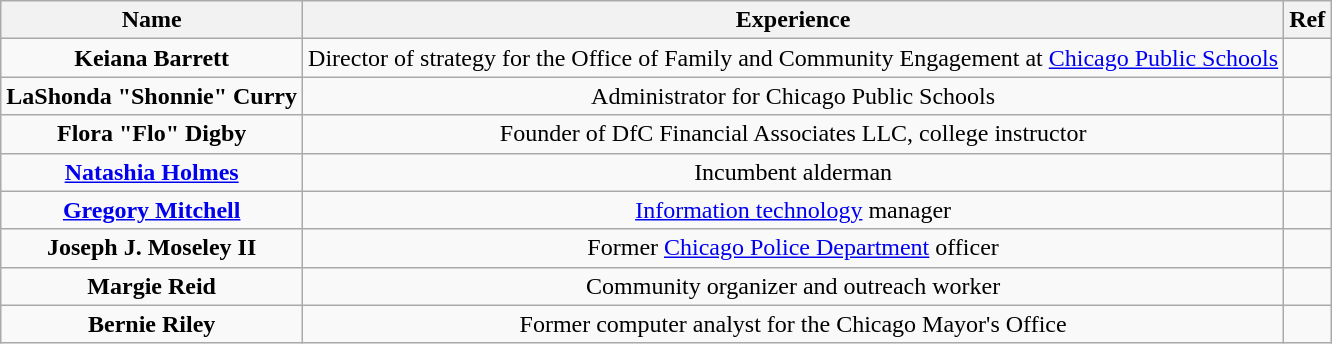<table class="wikitable" style="text-align:center">
<tr>
<th>Name</th>
<th>Experience</th>
<th>Ref</th>
</tr>
<tr>
<td><strong>Keiana Barrett</strong></td>
<td>Director of strategy for the Office of Family and Community Engagement at <a href='#'>Chicago Public Schools</a></td>
<td></td>
</tr>
<tr>
<td><strong>LaShonda "Shonnie" Curry</strong></td>
<td>Administrator for Chicago Public Schools</td>
<td></td>
</tr>
<tr>
<td><strong>Flora "Flo" Digby</strong></td>
<td>Founder of DfC Financial Associates LLC, college instructor</td>
<td></td>
</tr>
<tr>
<td><strong><a href='#'>Natashia Holmes</a></strong></td>
<td>Incumbent alderman</td>
<td></td>
</tr>
<tr>
<td><strong><a href='#'>Gregory Mitchell</a></strong></td>
<td><a href='#'>Information technology</a> manager</td>
<td></td>
</tr>
<tr>
<td><strong>Joseph J. Moseley II</strong></td>
<td>Former <a href='#'>Chicago Police Department</a> officer</td>
<td></td>
</tr>
<tr>
<td><strong>Margie Reid</strong></td>
<td>Community organizer and outreach worker</td>
<td></td>
</tr>
<tr>
<td><strong>Bernie Riley</strong></td>
<td>Former computer analyst for the Chicago Mayor's Office</td>
<td></td>
</tr>
</table>
